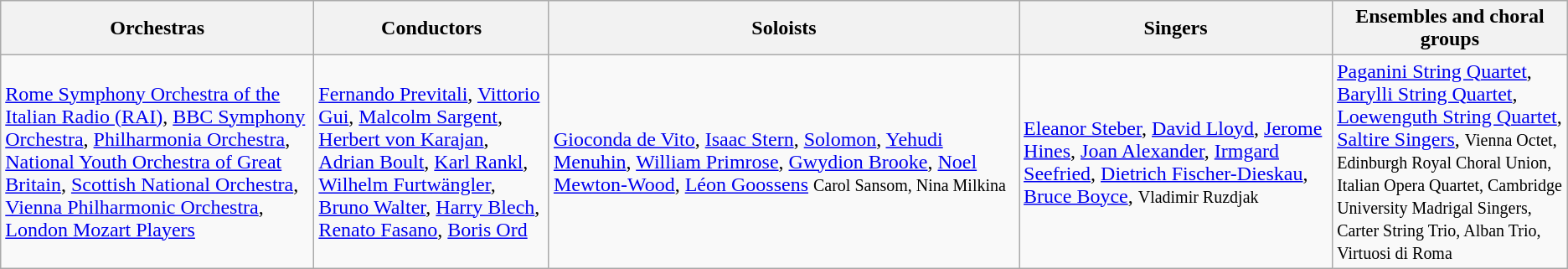<table class="wikitable toptextcells">
<tr class="hintergrundfarbe5">
<th style="width:20%;">Orchestras</th>
<th style="width:15%;">Conductors</th>
<th style="width:30%;">Soloists</th>
<th style="width:20%;">Singers</th>
<th style="width:15%;">Ensembles and choral groups</th>
</tr>
<tr>
<td><a href='#'>Rome Symphony Orchestra of the Italian Radio (RAI)</a>, <a href='#'>BBC Symphony Orchestra</a>, <a href='#'>Philharmonia Orchestra</a>, <a href='#'>National Youth Orchestra of Great Britain</a>, <a href='#'>Scottish National Orchestra</a>, <a href='#'>Vienna Philharmonic Orchestra</a>, <a href='#'>London Mozart Players</a></td>
<td><a href='#'>Fernando Previtali</a>,  <a href='#'>Vittorio Gui</a>, <a href='#'>Malcolm Sargent</a>, <a href='#'>Herbert von Karajan</a>, <a href='#'>Adrian Boult</a>, <a href='#'>Karl Rankl</a>, <a href='#'>Wilhelm Furtwängler</a>, <a href='#'>Bruno Walter</a>, <a href='#'>Harry Blech</a>, <a href='#'>Renato Fasano</a>, <a href='#'>Boris Ord</a></td>
<td><a href='#'>Gioconda de Vito</a>, <a href='#'>Isaac Stern</a>, <a href='#'>Solomon</a>, <a href='#'>Yehudi Menuhin</a>, <a href='#'>William Primrose</a>, <a href='#'>Gwydion Brooke</a>, <a href='#'>Noel Mewton-Wood</a>, <a href='#'>Léon Goossens</a> <small>Carol Sansom, Nina Milkina</small></td>
<td><a href='#'>Eleanor Steber</a>, <a href='#'>David Lloyd</a>, <a href='#'>Jerome Hines</a>, <a href='#'>Joan Alexander</a>, <a href='#'>Irmgard Seefried</a>, <a href='#'>Dietrich Fischer-Dieskau</a>, <a href='#'>Bruce Boyce</a>, <small>Vladimir Ruzdjak</small></td>
<td><a href='#'>Paganini String Quartet</a>, <a href='#'>Barylli String Quartet</a>, <a href='#'>Loewenguth String Quartet</a>,  <a href='#'>Saltire Singers</a>, <small>Vienna Octet, Edinburgh Royal Choral Union, Italian Opera Quartet, Cambridge University Madrigal Singers, Carter String Trio, Alban Trio, Virtuosi di Roma</small></td>
</tr>
</table>
